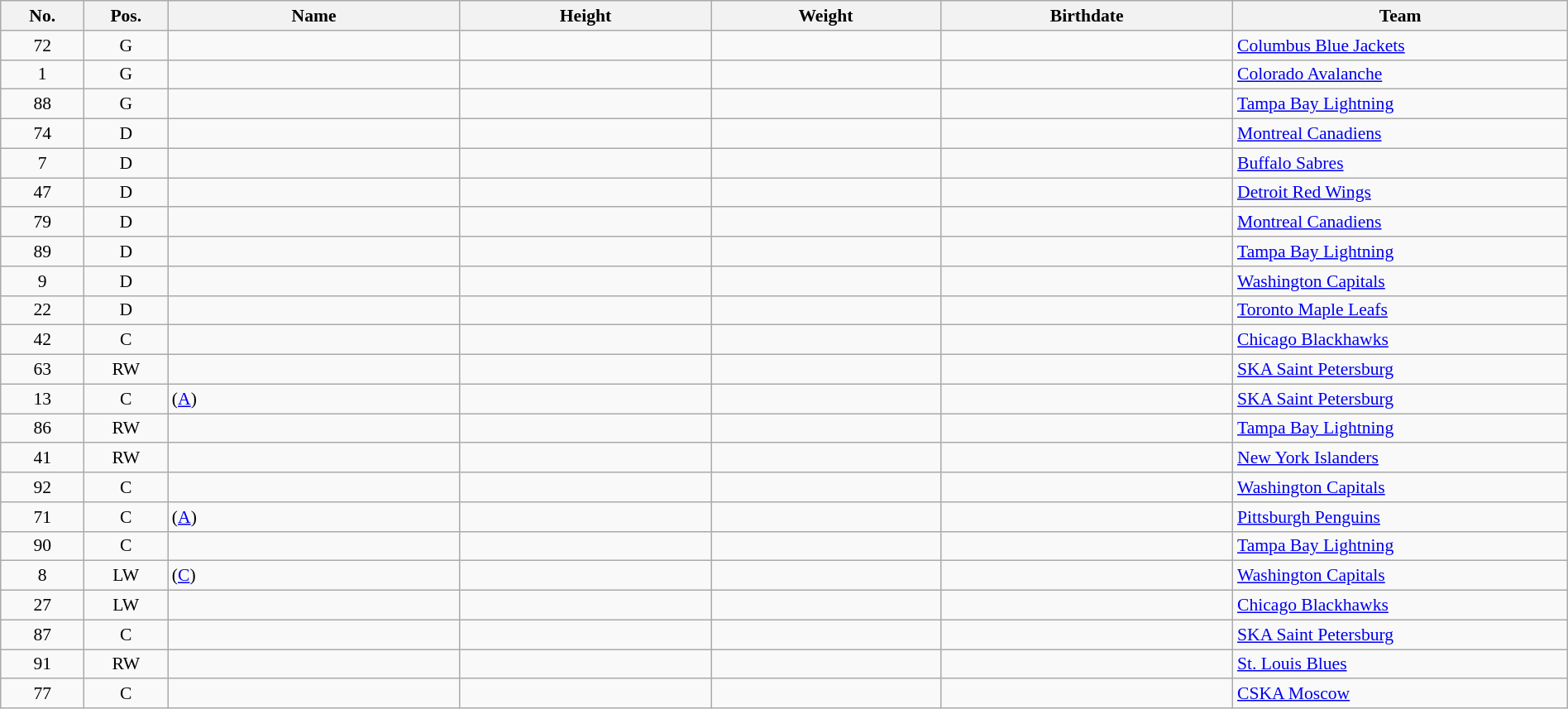<table width="100%" class="wikitable sortable" style="font-size: 90%; text-align: center;">
<tr>
<th style="width:  4%;">No.</th>
<th style="width:  4%;">Pos.</th>
<th style="width: 14%;">Name</th>
<th style="width: 12%;">Height</th>
<th style="width: 11%;">Weight</th>
<th style="width: 14%;">Birthdate</th>
<th style="width: 16%;">Team</th>
</tr>
<tr>
<td>72</td>
<td>G</td>
<td align=left></td>
<td></td>
<td></td>
<td></td>
<td style="text-align:left;"> <a href='#'>Columbus Blue Jackets</a></td>
</tr>
<tr>
<td>1</td>
<td>G</td>
<td align=left></td>
<td></td>
<td></td>
<td></td>
<td style="text-align:left;"> <a href='#'>Colorado Avalanche</a></td>
</tr>
<tr>
<td>88</td>
<td>G</td>
<td align=left></td>
<td></td>
<td></td>
<td></td>
<td style="text-align:left;"> <a href='#'>Tampa Bay Lightning</a></td>
</tr>
<tr>
<td>74</td>
<td>D</td>
<td align=left></td>
<td></td>
<td></td>
<td></td>
<td style="text-align:left;"> <a href='#'>Montreal Canadiens</a></td>
</tr>
<tr>
<td>7</td>
<td>D</td>
<td align=left></td>
<td></td>
<td></td>
<td></td>
<td style="text-align:left;"> <a href='#'>Buffalo Sabres</a></td>
</tr>
<tr>
<td>47</td>
<td>D</td>
<td align=left></td>
<td></td>
<td></td>
<td></td>
<td style="text-align:left;"> <a href='#'>Detroit Red Wings</a></td>
</tr>
<tr>
<td>79</td>
<td>D</td>
<td align=left></td>
<td></td>
<td></td>
<td></td>
<td style="text-align:left;"> <a href='#'>Montreal Canadiens</a></td>
</tr>
<tr>
<td>89</td>
<td>D</td>
<td align=left></td>
<td></td>
<td></td>
<td></td>
<td style="text-align:left;"> <a href='#'>Tampa Bay Lightning</a></td>
</tr>
<tr>
<td>9</td>
<td>D</td>
<td align=left></td>
<td></td>
<td></td>
<td></td>
<td style="text-align:left;"> <a href='#'>Washington Capitals</a></td>
</tr>
<tr>
<td>22</td>
<td>D</td>
<td align=left></td>
<td></td>
<td></td>
<td></td>
<td style="text-align:left;"> <a href='#'>Toronto Maple Leafs</a></td>
</tr>
<tr>
<td>42</td>
<td>C</td>
<td align=left></td>
<td></td>
<td></td>
<td></td>
<td style="text-align:left;"> <a href='#'>Chicago Blackhawks</a></td>
</tr>
<tr>
<td>63</td>
<td>RW</td>
<td align=left></td>
<td></td>
<td></td>
<td></td>
<td style="text-align:left;"> <a href='#'>SKA Saint Petersburg</a></td>
</tr>
<tr>
<td>13</td>
<td>C</td>
<td align=left> (<a href='#'>A</a>)</td>
<td></td>
<td></td>
<td></td>
<td style="text-align:left;"> <a href='#'>SKA Saint Petersburg</a></td>
</tr>
<tr>
<td>86</td>
<td>RW</td>
<td align=left></td>
<td></td>
<td></td>
<td></td>
<td style="text-align:left;"> <a href='#'>Tampa Bay Lightning</a></td>
</tr>
<tr>
<td>41</td>
<td>RW</td>
<td align=left></td>
<td></td>
<td></td>
<td></td>
<td style="text-align:left;"> <a href='#'>New York Islanders</a></td>
</tr>
<tr>
<td>92</td>
<td>C</td>
<td align=left></td>
<td></td>
<td></td>
<td></td>
<td style="text-align:left;"> <a href='#'>Washington Capitals</a></td>
</tr>
<tr>
<td>71</td>
<td>C</td>
<td align=left> (<a href='#'>A</a>)</td>
<td></td>
<td></td>
<td></td>
<td style="text-align:left;"> <a href='#'>Pittsburgh Penguins</a></td>
</tr>
<tr>
<td>90</td>
<td>C</td>
<td align=left></td>
<td></td>
<td></td>
<td></td>
<td style="text-align:left;"> <a href='#'>Tampa Bay Lightning</a></td>
</tr>
<tr>
<td>8</td>
<td>LW</td>
<td align=left> (<a href='#'>C</a>)</td>
<td></td>
<td></td>
<td></td>
<td style="text-align:left;"> <a href='#'>Washington Capitals</a></td>
</tr>
<tr>
<td>27</td>
<td>LW</td>
<td align=left></td>
<td></td>
<td></td>
<td></td>
<td style="text-align:left;"> <a href='#'>Chicago Blackhawks</a></td>
</tr>
<tr>
<td>87</td>
<td>C</td>
<td align=left></td>
<td></td>
<td></td>
<td></td>
<td style="text-align:left;"> <a href='#'>SKA Saint Petersburg</a></td>
</tr>
<tr>
<td>91</td>
<td>RW</td>
<td align=left></td>
<td></td>
<td></td>
<td></td>
<td style="text-align:left;"> <a href='#'>St. Louis Blues</a></td>
</tr>
<tr>
<td>77</td>
<td>C</td>
<td align=left></td>
<td></td>
<td></td>
<td></td>
<td style="text-align:left;"> <a href='#'>CSKA Moscow</a></td>
</tr>
</table>
